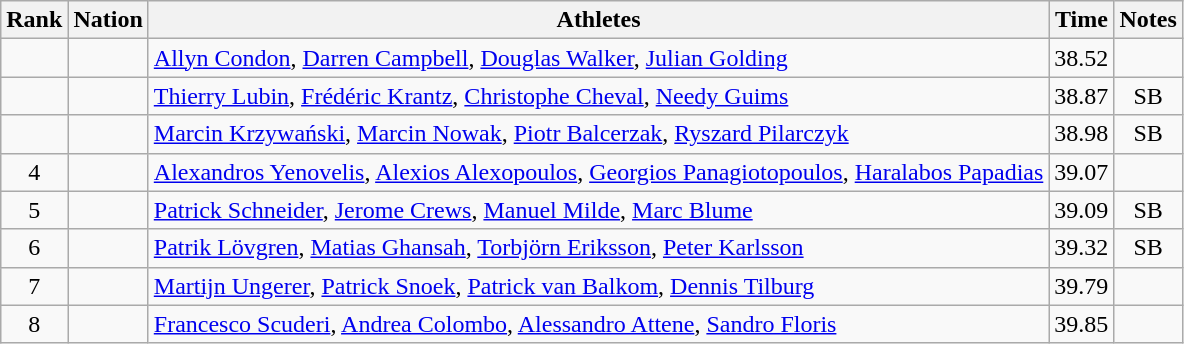<table class="wikitable sortable" style="text-align:center">
<tr>
<th>Rank</th>
<th>Nation</th>
<th>Athletes</th>
<th>Time</th>
<th>Notes</th>
</tr>
<tr>
<td></td>
<td align=left></td>
<td align=left><a href='#'>Allyn Condon</a>, <a href='#'>Darren Campbell</a>, <a href='#'>Douglas Walker</a>, <a href='#'>Julian Golding</a></td>
<td>38.52</td>
<td></td>
</tr>
<tr>
<td></td>
<td align=left></td>
<td align=left><a href='#'>Thierry Lubin</a>, <a href='#'>Frédéric Krantz</a>, <a href='#'>Christophe Cheval</a>, <a href='#'>Needy Guims</a></td>
<td>38.87</td>
<td>SB</td>
</tr>
<tr>
<td></td>
<td align=left></td>
<td align=left><a href='#'>Marcin Krzywański</a>, <a href='#'>Marcin Nowak</a>, <a href='#'>Piotr Balcerzak</a>, <a href='#'>Ryszard Pilarczyk</a></td>
<td>38.98</td>
<td>SB</td>
</tr>
<tr>
<td>4</td>
<td align=left></td>
<td align=left><a href='#'>Alexandros Yenovelis</a>, <a href='#'>Alexios Alexopoulos</a>, <a href='#'>Georgios Panagiotopoulos</a>, <a href='#'>Haralabos Papadias</a></td>
<td>39.07</td>
<td></td>
</tr>
<tr>
<td>5</td>
<td align=left></td>
<td align=left><a href='#'>Patrick Schneider</a>, <a href='#'>Jerome Crews</a>, <a href='#'>Manuel Milde</a>, <a href='#'>Marc Blume</a></td>
<td>39.09</td>
<td>SB</td>
</tr>
<tr>
<td>6</td>
<td align=left></td>
<td align=left><a href='#'>Patrik Lövgren</a>, <a href='#'>Matias Ghansah</a>, <a href='#'>Torbjörn Eriksson</a>, <a href='#'>Peter Karlsson</a></td>
<td>39.32</td>
<td>SB</td>
</tr>
<tr>
<td>7</td>
<td align=left></td>
<td align=left><a href='#'>Martijn Ungerer</a>, <a href='#'>Patrick Snoek</a>, <a href='#'>Patrick van Balkom</a>, <a href='#'>Dennis Tilburg</a></td>
<td>39.79</td>
<td></td>
</tr>
<tr>
<td>8</td>
<td align=left></td>
<td align=left><a href='#'>Francesco Scuderi</a>, <a href='#'>Andrea Colombo</a>, <a href='#'>Alessandro Attene</a>, <a href='#'>Sandro Floris</a></td>
<td>39.85</td>
<td></td>
</tr>
</table>
